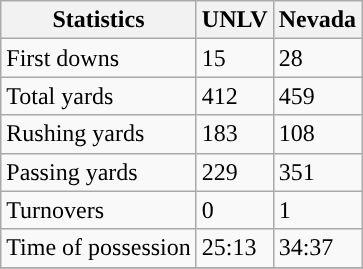<table class="wikitable">
<tr>
<th>Statistics</th>
<th>UNLV</th>
<th>Nevada</th>
</tr>
<tr>
<td>First downs</td>
<td>15</td>
<td>28</td>
</tr>
<tr>
<td>Total yards</td>
<td>412</td>
<td>459</td>
</tr>
<tr>
<td>Rushing yards</td>
<td>183</td>
<td>108</td>
</tr>
<tr>
<td>Passing yards</td>
<td>229</td>
<td>351</td>
</tr>
<tr>
<td>Turnovers</td>
<td>0</td>
<td>1</td>
</tr>
<tr>
<td>Time of possession</td>
<td>25:13</td>
<td>34:37</td>
</tr>
<tr>
</tr>
</table>
